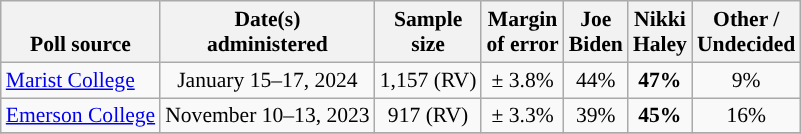<table class="wikitable sortable mw-datatable" style="font-size:90%;text-align:center;line-height:17px">
<tr valign=bottom>
<th>Poll source</th>
<th>Date(s)<br>administered</th>
<th>Sample<br>size</th>
<th>Margin<br>of error</th>
<th class="unsortable">Joe<br>Biden<br></th>
<th class="unsortable">Nikki<br>Haley<br></th>
<th class="unsortable">Other /<br>Undecided</th>
</tr>
<tr>
<td style="text-align:left;"><a href='#'>Marist College</a></td>
<td data-sort-value="2024-01-19">January 15–17, 2024</td>
<td>1,157 (RV)</td>
<td>± 3.8%</td>
<td>44%</td>
<td style="background-color:"><strong>47%</strong></td>
<td>9%</td>
</tr>
<tr>
<td style="text-align:left;"><a href='#'>Emerson College</a></td>
<td data-sort-value="2023-11-15">November 10–13, 2023</td>
<td>917 (RV)</td>
<td>± 3.3%</td>
<td>39%</td>
<td style="background-color:"><strong>45%</strong></td>
<td>16%</td>
</tr>
<tr>
</tr>
</table>
